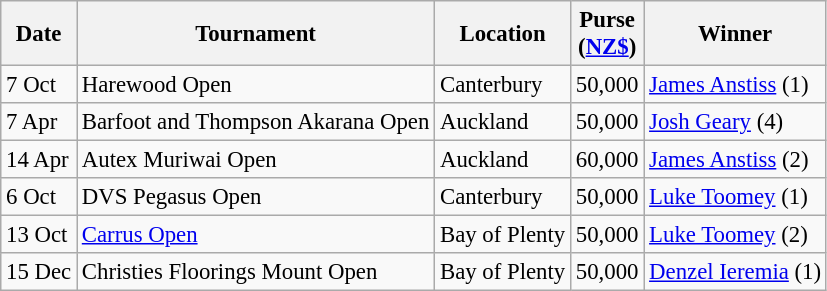<table class="wikitable" style="font-size:95%">
<tr>
<th>Date</th>
<th>Tournament</th>
<th>Location</th>
<th>Purse<br>(<a href='#'>NZ$</a>)</th>
<th>Winner</th>
</tr>
<tr>
<td>7 Oct</td>
<td>Harewood Open</td>
<td>Canterbury</td>
<td align=right>50,000</td>
<td> <a href='#'>James Anstiss</a> (1)</td>
</tr>
<tr>
<td>7 Apr</td>
<td>Barfoot and Thompson Akarana Open</td>
<td>Auckland</td>
<td align=right>50,000</td>
<td> <a href='#'>Josh Geary</a> (4)</td>
</tr>
<tr>
<td>14 Apr</td>
<td>Autex Muriwai Open</td>
<td>Auckland</td>
<td align=right>60,000</td>
<td> <a href='#'>James Anstiss</a> (2)</td>
</tr>
<tr>
<td>6 Oct</td>
<td>DVS Pegasus Open</td>
<td>Canterbury</td>
<td align=right>50,000</td>
<td> <a href='#'>Luke Toomey</a> (1)</td>
</tr>
<tr>
<td>13 Oct</td>
<td><a href='#'>Carrus Open</a></td>
<td>Bay of Plenty</td>
<td align=right>50,000</td>
<td> <a href='#'>Luke Toomey</a> (2)</td>
</tr>
<tr>
<td>15 Dec</td>
<td>Christies Floorings Mount Open</td>
<td>Bay of Plenty</td>
<td align=right>50,000</td>
<td> <a href='#'>Denzel Ieremia</a> (1)</td>
</tr>
</table>
